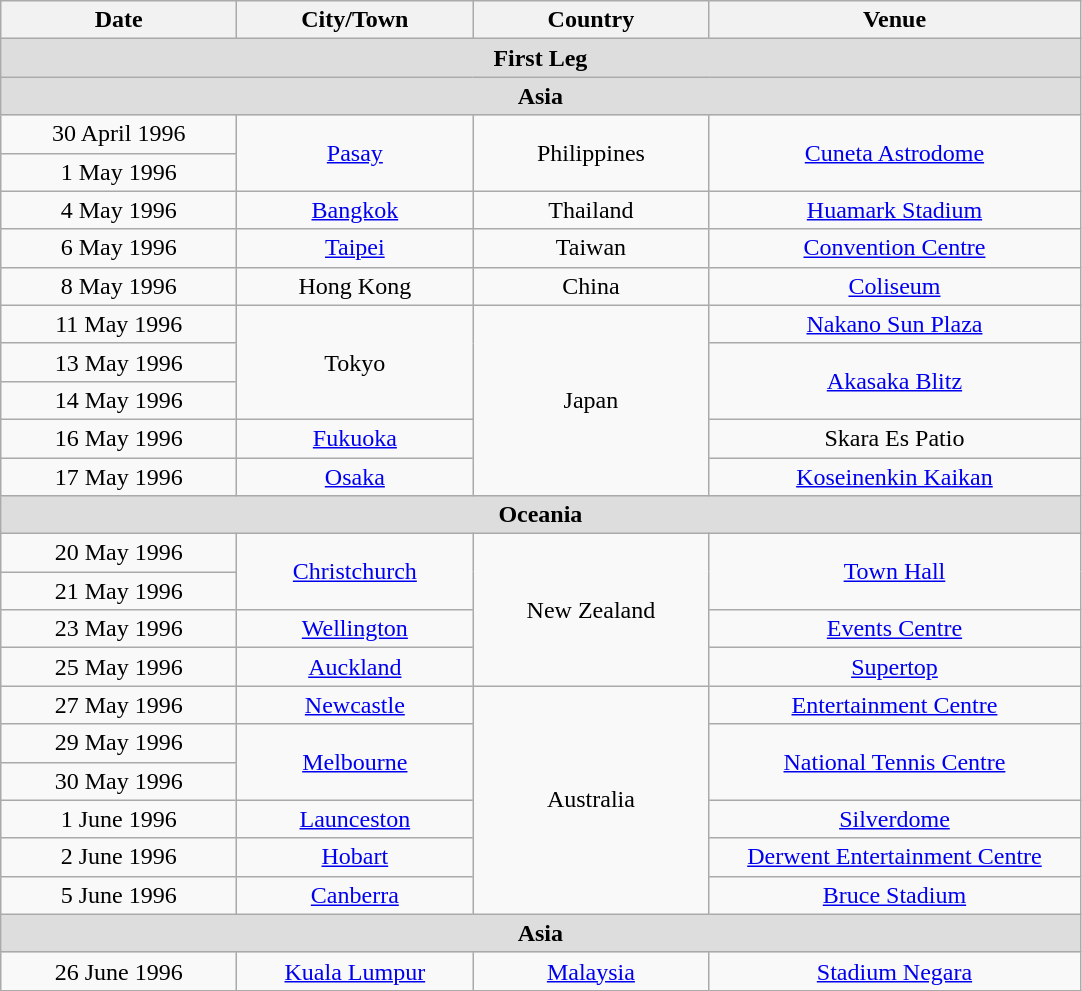<table class="wikitable" style="text-align:center;">
<tr>
<th width="150">Date</th>
<th width="150">City/Town</th>
<th width="150">Country</th>
<th width="240">Venue</th>
</tr>
<tr style="background:#ddd;">
<td colspan="4"><strong>First Leg</strong></td>
</tr>
<tr style="background:#ddd;">
<td colspan="4"><strong>Asia</strong></td>
</tr>
<tr>
<td>30 April 1996</td>
<td rowspan="2"><a href='#'>Pasay</a></td>
<td rowspan="2">Philippines</td>
<td rowspan="2"><a href='#'>Cuneta Astrodome</a></td>
</tr>
<tr>
<td>1 May 1996</td>
</tr>
<tr>
<td>4 May 1996</td>
<td><a href='#'>Bangkok</a></td>
<td>Thailand</td>
<td><a href='#'>Huamark Stadium</a></td>
</tr>
<tr>
<td>6 May 1996</td>
<td><a href='#'>Taipei</a></td>
<td>Taiwan</td>
<td><a href='#'>Convention Centre</a></td>
</tr>
<tr>
<td>8 May 1996</td>
<td>Hong Kong</td>
<td>China</td>
<td><a href='#'>Coliseum</a></td>
</tr>
<tr>
<td>11 May 1996</td>
<td rowspan="3">Tokyo</td>
<td rowspan="5">Japan</td>
<td><a href='#'>Nakano Sun Plaza</a></td>
</tr>
<tr>
<td>13 May 1996</td>
<td rowspan="2"><a href='#'>Akasaka Blitz</a></td>
</tr>
<tr>
<td>14 May 1996</td>
</tr>
<tr>
<td>16 May 1996</td>
<td><a href='#'>Fukuoka</a></td>
<td>Skara Es Patio</td>
</tr>
<tr>
<td>17 May 1996</td>
<td><a href='#'>Osaka</a></td>
<td><a href='#'>Koseinenkin Kaikan</a></td>
</tr>
<tr style="background:#ddd;">
<td colspan="4"><strong>Oceania</strong></td>
</tr>
<tr>
<td>20 May 1996</td>
<td rowspan="2"><a href='#'>Christchurch</a></td>
<td rowspan="4">New Zealand</td>
<td rowspan="2"><a href='#'>Town Hall</a></td>
</tr>
<tr>
<td>21 May 1996</td>
</tr>
<tr>
<td>23 May 1996</td>
<td><a href='#'>Wellington</a></td>
<td><a href='#'>Events Centre</a></td>
</tr>
<tr>
<td>25 May 1996</td>
<td><a href='#'>Auckland</a></td>
<td><a href='#'>Supertop</a></td>
</tr>
<tr>
<td>27 May 1996</td>
<td><a href='#'>Newcastle</a></td>
<td rowspan="6">Australia</td>
<td><a href='#'>Entertainment Centre</a></td>
</tr>
<tr>
<td>29 May 1996</td>
<td rowspan="2"><a href='#'>Melbourne</a></td>
<td rowspan="2"><a href='#'>National Tennis Centre</a></td>
</tr>
<tr>
<td>30 May 1996</td>
</tr>
<tr>
<td>1 June 1996</td>
<td><a href='#'>Launceston</a></td>
<td><a href='#'>Silverdome</a></td>
</tr>
<tr>
<td>2 June 1996</td>
<td><a href='#'>Hobart</a></td>
<td><a href='#'>Derwent Entertainment Centre</a></td>
</tr>
<tr>
<td>5 June 1996</td>
<td><a href='#'>Canberra</a></td>
<td><a href='#'>Bruce Stadium</a></td>
</tr>
<tr style="background:#ddd;">
<td colspan="4"><strong>Asia</strong></td>
</tr>
<tr>
<td>26 June 1996</td>
<td><a href='#'>Kuala Lumpur</a></td>
<td><a href='#'>Malaysia</a></td>
<td><a href='#'>Stadium Negara</a></td>
</tr>
</table>
